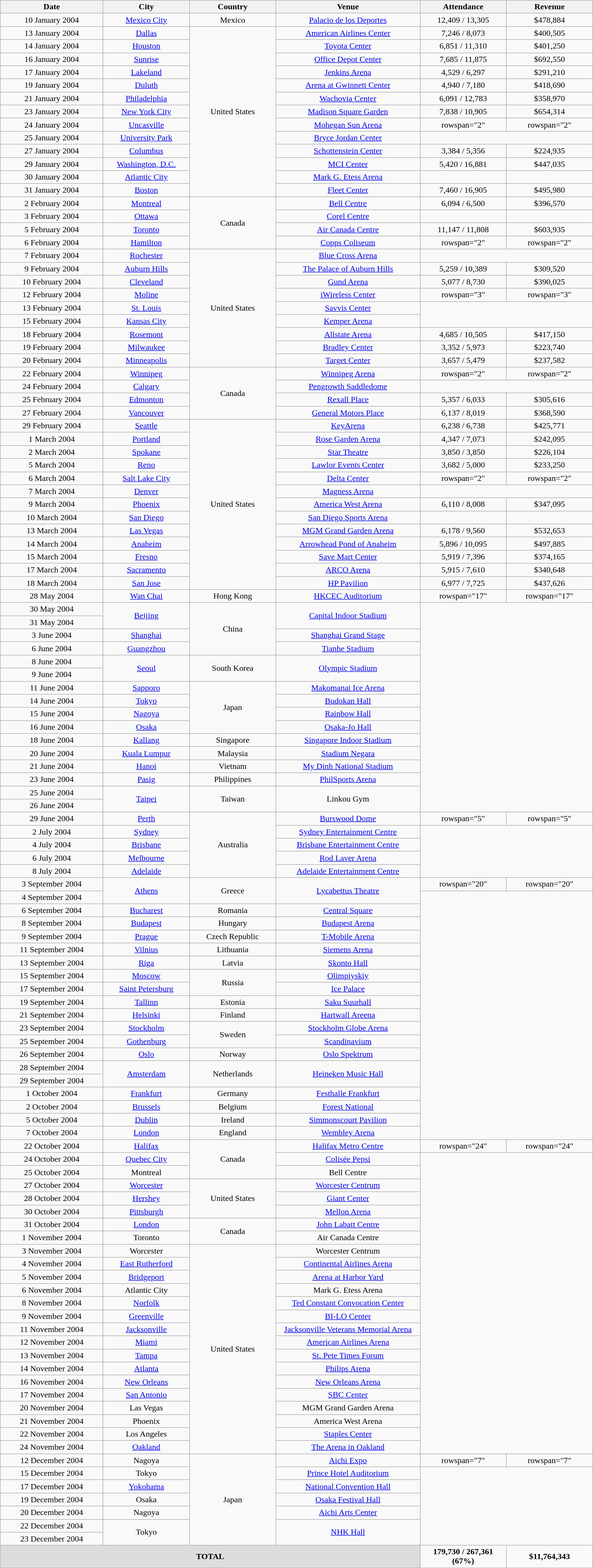<table class="wikitable" style="text-align:center;">
<tr>
<th scope="col" style="width:12em;">Date</th>
<th scope="col" style="width:10em;">City</th>
<th scope="col" style="width:10em;">Country</th>
<th scope="col" style="width:17em;">Venue</th>
<th scope="col" style="width:10em;">Attendance</th>
<th scope="col" style="width:10em;">Revenue</th>
</tr>
<tr>
<td>10 January 2004</td>
<td><a href='#'>Mexico City</a></td>
<td>Mexico</td>
<td><a href='#'>Palacio de los Deportes</a></td>
<td>12,409 / 13,305</td>
<td>$478,884</td>
</tr>
<tr>
<td>13 January 2004</td>
<td><a href='#'>Dallas</a></td>
<td rowspan="13">United States</td>
<td><a href='#'>American Airlines Center</a></td>
<td>7,246 / 8,073</td>
<td>$400,505</td>
</tr>
<tr>
<td>14 January 2004</td>
<td><a href='#'>Houston</a></td>
<td><a href='#'>Toyota Center</a></td>
<td>6,851 / 11,310</td>
<td>$401,250</td>
</tr>
<tr>
<td>16 January 2004</td>
<td><a href='#'>Sunrise</a></td>
<td><a href='#'>Office Depot Center</a></td>
<td>7,685 / 11,875</td>
<td>$692,550</td>
</tr>
<tr>
<td>17 January 2004</td>
<td><a href='#'>Lakeland</a></td>
<td><a href='#'>Jenkins Arena</a></td>
<td>4,529 / 6,297</td>
<td>$291,210</td>
</tr>
<tr>
<td>19 January 2004</td>
<td><a href='#'>Duluth</a></td>
<td><a href='#'>Arena at Gwinnett Center</a></td>
<td>4,940 / 7,180</td>
<td>$418,690</td>
</tr>
<tr>
<td>21 January 2004</td>
<td><a href='#'>Philadelphia</a></td>
<td><a href='#'>Wachovia Center</a></td>
<td>6,091 / 12,783</td>
<td>$358,970</td>
</tr>
<tr>
<td>23 January 2004</td>
<td><a href='#'>New York City</a></td>
<td><a href='#'>Madison Square Garden</a></td>
<td>7,838 / 10,905</td>
<td>$654,314</td>
</tr>
<tr>
<td>24 January 2004</td>
<td><a href='#'>Uncasville</a></td>
<td><a href='#'>Mohegan Sun Arena</a></td>
<td>rowspan="2" </td>
<td>rowspan="2" </td>
</tr>
<tr>
<td>25 January 2004</td>
<td><a href='#'>University Park</a></td>
<td><a href='#'>Bryce Jordan Center</a></td>
</tr>
<tr>
<td>27 January 2004</td>
<td><a href='#'>Columbus</a></td>
<td><a href='#'>Schottenstein Center</a></td>
<td>3,384 / 5,356</td>
<td>$224,935</td>
</tr>
<tr>
<td>29 January 2004</td>
<td><a href='#'>Washington, D.C.</a></td>
<td><a href='#'>MCI Center</a></td>
<td>5,420 / 16,881</td>
<td>$447,035</td>
</tr>
<tr>
<td>30 January 2004</td>
<td><a href='#'>Atlantic City</a></td>
<td><a href='#'>Mark G. Etess Arena</a></td>
<td></td>
<td></td>
</tr>
<tr>
<td>31 January 2004</td>
<td><a href='#'>Boston</a></td>
<td><a href='#'>Fleet Center</a></td>
<td>7,460 / 16,905</td>
<td>$495,980</td>
</tr>
<tr>
<td>2 February 2004</td>
<td><a href='#'>Montreal</a></td>
<td rowspan="4">Canada</td>
<td><a href='#'>Bell Centre</a></td>
<td>6,094 / 6,500</td>
<td>$396,570</td>
</tr>
<tr>
<td>3 February 2004</td>
<td><a href='#'>Ottawa</a></td>
<td><a href='#'>Corel Centre</a></td>
<td></td>
<td></td>
</tr>
<tr>
<td>5 February 2004</td>
<td><a href='#'>Toronto</a></td>
<td><a href='#'>Air Canada Centre</a></td>
<td>11,147 / 11,808</td>
<td>$603,935</td>
</tr>
<tr>
<td>6 February 2004</td>
<td><a href='#'>Hamilton</a></td>
<td><a href='#'>Copps Coliseum</a></td>
<td>rowspan="2" </td>
<td>rowspan="2" </td>
</tr>
<tr>
<td>7 February 2004</td>
<td><a href='#'>Rochester</a></td>
<td rowspan="9">United States</td>
<td><a href='#'>Blue Cross Arena</a></td>
</tr>
<tr>
<td>9 February 2004</td>
<td><a href='#'>Auburn Hills</a></td>
<td><a href='#'>The Palace of Auburn Hills</a></td>
<td>5,259 / 10,389</td>
<td>$309,520</td>
</tr>
<tr>
<td>10 February 2004</td>
<td><a href='#'>Cleveland</a></td>
<td><a href='#'>Gund Arena</a></td>
<td>5,077 / 8,730</td>
<td>$390,025</td>
</tr>
<tr>
<td>12 February 2004</td>
<td><a href='#'>Moline</a></td>
<td><a href='#'>iWireless Center</a></td>
<td>rowspan="3" </td>
<td>rowspan="3" </td>
</tr>
<tr>
<td>13 February 2004</td>
<td><a href='#'>St. Louis</a></td>
<td><a href='#'>Savvis Center</a></td>
</tr>
<tr>
<td>15 February 2004</td>
<td><a href='#'>Kansas City</a></td>
<td><a href='#'>Kemper Arena</a></td>
</tr>
<tr>
<td>18 February 2004</td>
<td><a href='#'>Rosemont</a></td>
<td><a href='#'>Allstate Arena</a></td>
<td>4,685 / 10,505</td>
<td>$417,150</td>
</tr>
<tr>
<td>19 February 2004</td>
<td><a href='#'>Milwaukee</a></td>
<td><a href='#'>Bradley Center</a></td>
<td>3,352 / 5,973</td>
<td>$223,740</td>
</tr>
<tr>
<td>20 February 2004</td>
<td><a href='#'>Minneapolis</a></td>
<td><a href='#'>Target Center</a></td>
<td>3,657 / 5,479</td>
<td>$237,582</td>
</tr>
<tr>
<td>22 February 2004</td>
<td><a href='#'>Winnipeg</a></td>
<td rowspan="4">Canada</td>
<td><a href='#'>Winnipeg Arena</a></td>
<td>rowspan="2" </td>
<td>rowspan="2" </td>
</tr>
<tr>
<td>24 February 2004</td>
<td><a href='#'>Calgary</a></td>
<td><a href='#'>Pengrowth Saddledome</a></td>
</tr>
<tr>
<td>25 February 2004</td>
<td><a href='#'>Edmonton</a></td>
<td><a href='#'>Rexall Place</a></td>
<td>5,357 / 6,033</td>
<td>$305,616</td>
</tr>
<tr>
<td>27 February 2004</td>
<td><a href='#'>Vancouver</a></td>
<td><a href='#'>General Motors Place</a></td>
<td>6,137 / 8,019</td>
<td>$368,590</td>
</tr>
<tr>
<td>29 February 2004</td>
<td><a href='#'>Seattle</a></td>
<td rowspan="13">United States</td>
<td><a href='#'>KeyArena</a></td>
<td>6,238 / 6,738</td>
<td>$425,771</td>
</tr>
<tr>
<td>1 March 2004</td>
<td><a href='#'>Portland</a></td>
<td><a href='#'>Rose Garden Arena</a></td>
<td>4,347 / 7,073</td>
<td>$242,095</td>
</tr>
<tr>
<td>2 March 2004</td>
<td><a href='#'>Spokane</a></td>
<td><a href='#'>Star Theatre</a></td>
<td>3,850 / 3,850</td>
<td>$226,104</td>
</tr>
<tr>
<td>5 March 2004</td>
<td><a href='#'>Reno</a></td>
<td><a href='#'>Lawlor Events Center</a></td>
<td>3,682 / 5,000</td>
<td>$233,250</td>
</tr>
<tr>
<td>6 March 2004</td>
<td><a href='#'>Salt Lake City</a></td>
<td><a href='#'>Delta Center</a></td>
<td>rowspan="2" </td>
<td>rowspan="2" </td>
</tr>
<tr>
<td>7 March 2004</td>
<td><a href='#'>Denver</a></td>
<td><a href='#'>Magness Arena</a></td>
</tr>
<tr>
<td>9 March 2004</td>
<td><a href='#'>Phoenix</a></td>
<td><a href='#'>America West Arena</a></td>
<td>6,110 / 8,008</td>
<td>$347,095</td>
</tr>
<tr>
<td>10 March 2004</td>
<td><a href='#'>San Diego</a></td>
<td><a href='#'>San Diego Sports Arena</a></td>
<td></td>
<td></td>
</tr>
<tr>
<td>13 March 2004</td>
<td><a href='#'>Las Vegas</a></td>
<td><a href='#'>MGM Grand Garden Arena</a></td>
<td>6,178 / 9,560</td>
<td>$532,653</td>
</tr>
<tr>
<td>14 March 2004</td>
<td><a href='#'>Anaheim</a></td>
<td><a href='#'>Arrowhead Pond of Anaheim</a></td>
<td>5,896 / 10,095</td>
<td>$497,885</td>
</tr>
<tr>
<td>15 March 2004</td>
<td><a href='#'>Fresno</a></td>
<td><a href='#'>Save Mart Center</a></td>
<td>5,919 / 7,396</td>
<td>$374,165</td>
</tr>
<tr>
<td>17 March 2004</td>
<td><a href='#'>Sacramento</a></td>
<td><a href='#'>ARCO Arena</a></td>
<td>5,915 / 7,610</td>
<td>$340,648</td>
</tr>
<tr>
<td>18 March 2004</td>
<td><a href='#'>San Jose</a></td>
<td><a href='#'>HP Pavilion</a></td>
<td>6,977 / 7,725</td>
<td>$437,626</td>
</tr>
<tr>
<td>28 May 2004</td>
<td><a href='#'>Wan Chai</a></td>
<td>Hong Kong</td>
<td><a href='#'>HKCEC Auditorium</a></td>
<td>rowspan="17" </td>
<td>rowspan="17" </td>
</tr>
<tr>
<td>30 May 2004</td>
<td rowspan="2"><a href='#'>Beijing</a></td>
<td rowspan="4">China</td>
<td rowspan="2"><a href='#'>Capital Indoor Stadium</a></td>
</tr>
<tr>
<td>31 May 2004</td>
</tr>
<tr>
<td>3 June 2004</td>
<td><a href='#'>Shanghai</a></td>
<td><a href='#'>Shanghai Grand Stage</a></td>
</tr>
<tr>
<td>6 June 2004</td>
<td><a href='#'>Guangzhou</a></td>
<td><a href='#'>Tianhe Stadium</a></td>
</tr>
<tr>
<td>8 June 2004</td>
<td rowspan="2"><a href='#'>Seoul</a></td>
<td rowspan="2">South Korea</td>
<td rowspan="2"><a href='#'>Olympic Stadium</a></td>
</tr>
<tr>
<td>9 June 2004</td>
</tr>
<tr>
<td>11 June 2004</td>
<td><a href='#'>Sapporo</a></td>
<td rowspan="4">Japan</td>
<td><a href='#'>Makomanai Ice Arena</a></td>
</tr>
<tr>
<td>14 June 2004</td>
<td><a href='#'>Tokyo</a></td>
<td><a href='#'>Budokan Hall</a></td>
</tr>
<tr>
<td>15 June 2004</td>
<td><a href='#'>Nagoya</a></td>
<td><a href='#'>Rainbow Hall</a></td>
</tr>
<tr>
<td>16 June 2004</td>
<td><a href='#'>Osaka</a></td>
<td><a href='#'>Osaka-Jo Hall</a></td>
</tr>
<tr>
<td>18 June 2004</td>
<td><a href='#'>Kallang</a></td>
<td>Singapore</td>
<td><a href='#'>Singapore Indoor Stadium</a></td>
</tr>
<tr>
<td>20 June 2004</td>
<td><a href='#'>Kuala Lumpur</a></td>
<td>Malaysia</td>
<td><a href='#'>Stadium Negara</a></td>
</tr>
<tr>
<td>21 June 2004</td>
<td><a href='#'>Hanoi</a></td>
<td>Vietnam</td>
<td><a href='#'>My Dinh National Stadium</a></td>
</tr>
<tr>
<td>23 June 2004</td>
<td><a href='#'>Pasig</a></td>
<td>Philippines</td>
<td><a href='#'>PhilSports Arena</a></td>
</tr>
<tr>
<td>25 June 2004</td>
<td rowspan="2"><a href='#'>Taipei</a></td>
<td rowspan="2">Taiwan</td>
<td rowspan="2">Linkou Gym</td>
</tr>
<tr>
<td>26 June 2004</td>
</tr>
<tr>
<td>29 June 2004</td>
<td><a href='#'>Perth</a></td>
<td rowspan="5">Australia</td>
<td><a href='#'>Burswood Dome</a></td>
<td>rowspan="5" </td>
<td>rowspan="5" </td>
</tr>
<tr>
<td>2 July 2004</td>
<td><a href='#'>Sydney</a></td>
<td><a href='#'>Sydney Entertainment Centre</a></td>
</tr>
<tr>
<td>4 July 2004</td>
<td><a href='#'>Brisbane</a></td>
<td><a href='#'>Brisbane Entertainment Centre</a></td>
</tr>
<tr>
<td>6 July 2004</td>
<td><a href='#'>Melbourne</a></td>
<td><a href='#'>Rod Laver Arena</a></td>
</tr>
<tr>
<td>8 July 2004</td>
<td><a href='#'>Adelaide</a></td>
<td><a href='#'>Adelaide Entertainment Centre</a></td>
</tr>
<tr>
<td>3 September 2004</td>
<td rowspan="2"><a href='#'>Athens</a></td>
<td rowspan="2">Greece</td>
<td rowspan="2"><a href='#'>Lycabettus Theatre</a></td>
<td>rowspan="20" </td>
<td>rowspan="20" </td>
</tr>
<tr>
<td>4 September 2004</td>
</tr>
<tr>
<td>6 September 2004</td>
<td><a href='#'>Bucharest</a></td>
<td>Romania</td>
<td><a href='#'>Central Square</a></td>
</tr>
<tr>
<td>8 September 2004</td>
<td><a href='#'>Budapest</a></td>
<td>Hungary</td>
<td><a href='#'>Budapest Arena</a></td>
</tr>
<tr>
<td>9 September 2004</td>
<td><a href='#'>Prague</a></td>
<td>Czech Republic</td>
<td><a href='#'>T-Mobile Arena</a></td>
</tr>
<tr>
<td>11 September 2004</td>
<td><a href='#'>Vilnius</a></td>
<td>Lithuania</td>
<td><a href='#'>Siemens Arena</a></td>
</tr>
<tr>
<td>13 September 2004</td>
<td><a href='#'>Riga</a></td>
<td>Latvia</td>
<td><a href='#'>Skonto Hall</a></td>
</tr>
<tr>
<td>15 September 2004</td>
<td><a href='#'>Moscow</a></td>
<td rowspan="2">Russia</td>
<td><a href='#'>Olimpiyskiy</a></td>
</tr>
<tr>
<td>17 September 2004</td>
<td><a href='#'>Saint Petersburg</a></td>
<td><a href='#'>Ice Palace</a></td>
</tr>
<tr>
<td>19 September 2004</td>
<td><a href='#'>Tallinn</a></td>
<td>Estonia</td>
<td><a href='#'>Saku Suurhall</a></td>
</tr>
<tr>
<td>21 September 2004</td>
<td><a href='#'>Helsinki</a></td>
<td>Finland</td>
<td><a href='#'>Hartwall Areena</a></td>
</tr>
<tr>
<td>23 September 2004</td>
<td><a href='#'>Stockholm</a></td>
<td rowspan="2">Sweden</td>
<td><a href='#'>Stockholm Globe Arena</a></td>
</tr>
<tr>
<td>25 September 2004</td>
<td><a href='#'>Gothenburg</a></td>
<td><a href='#'>Scandinavium</a></td>
</tr>
<tr>
<td>26 September 2004</td>
<td><a href='#'>Oslo</a></td>
<td>Norway</td>
<td><a href='#'>Oslo Spektrum</a></td>
</tr>
<tr>
<td>28 September 2004</td>
<td rowspan="2"><a href='#'>Amsterdam</a></td>
<td rowspan="2">Netherlands</td>
<td rowspan="2"><a href='#'>Heineken Music Hall</a></td>
</tr>
<tr>
<td>29 September 2004</td>
</tr>
<tr>
<td>1 October 2004</td>
<td><a href='#'>Frankfurt</a></td>
<td>Germany</td>
<td><a href='#'>Festhalle Frankfurt</a></td>
</tr>
<tr>
<td>2 October 2004</td>
<td><a href='#'>Brussels</a></td>
<td>Belgium</td>
<td><a href='#'>Forest National</a></td>
</tr>
<tr>
<td>5 October 2004</td>
<td><a href='#'>Dublin</a></td>
<td>Ireland</td>
<td><a href='#'>Simmonscourt Pavilion</a></td>
</tr>
<tr>
<td>7 October 2004</td>
<td><a href='#'>London</a></td>
<td>England</td>
<td><a href='#'>Wembley Arena</a></td>
</tr>
<tr>
<td>22 October 2004</td>
<td><a href='#'>Halifax</a></td>
<td rowspan="3">Canada</td>
<td><a href='#'>Halifax Metro Centre</a></td>
<td>rowspan="24" </td>
<td>rowspan="24" </td>
</tr>
<tr>
<td>24 October 2004</td>
<td><a href='#'>Quebec City</a></td>
<td><a href='#'>Colisée Pepsi</a></td>
</tr>
<tr>
<td>25 October 2004</td>
<td>Montreal</td>
<td>Bell Centre</td>
</tr>
<tr>
<td>27 October 2004</td>
<td><a href='#'>Worcester</a></td>
<td rowspan="3">United States</td>
<td><a href='#'>Worcester Centrum</a></td>
</tr>
<tr>
<td>28 October 2004</td>
<td><a href='#'>Hershey</a></td>
<td><a href='#'>Giant Center</a></td>
</tr>
<tr>
<td>30 October 2004</td>
<td><a href='#'>Pittsburgh</a></td>
<td><a href='#'>Mellon Arena</a></td>
</tr>
<tr>
<td>31 October 2004</td>
<td><a href='#'>London</a></td>
<td rowspan="2">Canada</td>
<td><a href='#'>John Labatt Centre</a></td>
</tr>
<tr>
<td>1 November 2004</td>
<td>Toronto</td>
<td>Air Canada Centre</td>
</tr>
<tr>
<td>3 November 2004</td>
<td>Worcester</td>
<td rowspan="16">United States</td>
<td>Worcester Centrum</td>
</tr>
<tr>
<td>4 November 2004</td>
<td><a href='#'>East Rutherford</a></td>
<td><a href='#'>Continental Airlines Arena</a></td>
</tr>
<tr>
<td>5 November 2004</td>
<td><a href='#'>Bridgeport</a></td>
<td><a href='#'>Arena at Harbor Yard</a></td>
</tr>
<tr>
<td>6 November 2004</td>
<td>Atlantic City</td>
<td>Mark G. Etess Arena</td>
</tr>
<tr>
<td>8 November 2004</td>
<td><a href='#'>Norfolk</a></td>
<td><a href='#'>Ted Constant Convocation Center</a></td>
</tr>
<tr>
<td>9 November 2004</td>
<td><a href='#'>Greenville</a></td>
<td><a href='#'>BI-LO Center</a></td>
</tr>
<tr>
<td>11 November 2004</td>
<td><a href='#'>Jacksonville</a></td>
<td><a href='#'>Jacksonville Veterans Memorial Arena</a></td>
</tr>
<tr>
<td>12 November 2004</td>
<td><a href='#'>Miami</a></td>
<td><a href='#'>American Airlines Arena</a></td>
</tr>
<tr>
<td>13 November 2004</td>
<td><a href='#'>Tampa</a></td>
<td><a href='#'>St. Pete Times Forum</a></td>
</tr>
<tr>
<td>14 November 2004</td>
<td><a href='#'>Atlanta</a></td>
<td><a href='#'>Philips Arena</a></td>
</tr>
<tr>
<td>16 November 2004</td>
<td><a href='#'>New Orleans</a></td>
<td><a href='#'>New Orleans Arena</a></td>
</tr>
<tr>
<td>17 November 2004</td>
<td><a href='#'>San Antonio</a></td>
<td><a href='#'>SBC Center</a></td>
</tr>
<tr>
<td>20 November 2004</td>
<td>Las Vegas</td>
<td>MGM Grand Garden Arena</td>
</tr>
<tr>
<td>21 November 2004</td>
<td>Phoenix</td>
<td>America West Arena</td>
</tr>
<tr>
<td>22 November 2004</td>
<td>Los Angeles</td>
<td><a href='#'>Staples Center</a></td>
</tr>
<tr>
<td>24 November 2004</td>
<td><a href='#'>Oakland</a></td>
<td><a href='#'>The Arena in Oakland</a></td>
</tr>
<tr>
<td>12 December 2004</td>
<td>Nagoya</td>
<td rowspan="7">Japan</td>
<td><a href='#'>Aichi Expo</a></td>
<td>rowspan="7" </td>
<td>rowspan="7" </td>
</tr>
<tr>
<td>15 December 2004</td>
<td>Tokyo</td>
<td><a href='#'>Prince Hotel Auditorium</a></td>
</tr>
<tr>
<td>17 December 2004</td>
<td><a href='#'>Yokohama</a></td>
<td><a href='#'>National Convention Hall</a></td>
</tr>
<tr>
<td>19 December 2004</td>
<td>Osaka</td>
<td><a href='#'>Osaka Festival Hall</a></td>
</tr>
<tr>
<td>20 December 2004</td>
<td>Nagoya</td>
<td><a href='#'>Aichi Arts Center</a></td>
</tr>
<tr>
<td>22 December 2004</td>
<td rowspan="2">Tokyo</td>
<td rowspan="2"><a href='#'>NHK Hall</a></td>
</tr>
<tr>
<td>23 December 2004</td>
</tr>
<tr>
<td style="background:#ddd;" colspan="4"><strong>TOTAL</strong></td>
<td><strong>179,730 / 267,361 (67%)</strong></td>
<td><strong>$11,764,343</strong></td>
</tr>
</table>
